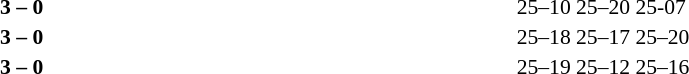<table width=100% cellspacing=1>
<tr>
<th width=20%></th>
<th width=12%></th>
<th width=20%></th>
<th width=33%></th>
<td></td>
</tr>
<tr style=font-size:90%>
<td align=right><strong></strong></td>
<td align=center><strong>3 – 0</strong></td>
<td></td>
<td>25–10 25–20 25-07</td>
<td></td>
</tr>
<tr style=font-size:90%>
<td align=right><strong></strong></td>
<td align=center><strong>3 – 0</strong></td>
<td></td>
<td>25–18 25–17 25–20</td>
<td></td>
</tr>
<tr style=font-size:90%>
<td align=right><strong></strong></td>
<td align=center><strong>3 – 0</strong></td>
<td></td>
<td>25–19 25–12 25–16</td>
</tr>
</table>
